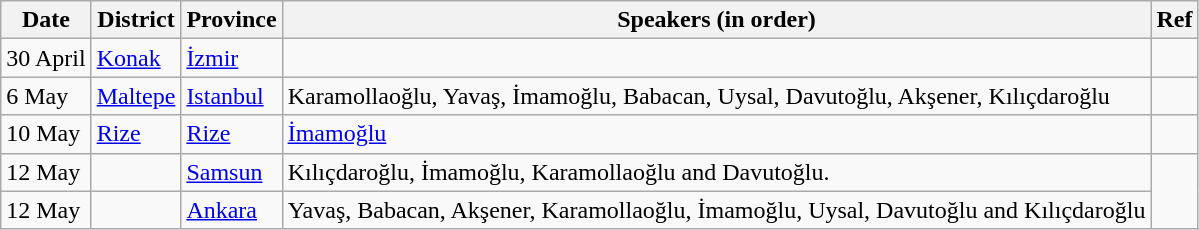<table class="wikitable">
<tr>
<th>Date</th>
<th>District</th>
<th>Province</th>
<th>Speakers (in order)</th>
<th>Ref</th>
</tr>
<tr>
<td>30 April</td>
<td><a href='#'>Konak</a></td>
<td><a href='#'>İzmir</a></td>
<td></td>
<td></td>
</tr>
<tr>
<td>6 May</td>
<td><a href='#'>Maltepe</a></td>
<td><a href='#'>Istanbul</a></td>
<td>Karamollaoğlu, Yavaş, İmamoğlu, Babacan, Uysal, Davutoğlu, Akşener, Kılıçdaroğlu</td>
<td></td>
</tr>
<tr>
<td>10 May</td>
<td><a href='#'>Rize</a></td>
<td><a href='#'>Rize</a></td>
<td><a href='#'>İmamoğlu</a></td>
<td></td>
</tr>
<tr>
<td>12 May</td>
<td></td>
<td><a href='#'>Samsun</a></td>
<td>Kılıçdaroğlu, İmamoğlu, Karamollaoğlu and Davutoğlu.</td>
<td rowspan="2"></td>
</tr>
<tr>
<td>12 May</td>
<td></td>
<td><a href='#'>Ankara</a></td>
<td>Yavaş, Babacan, Akşener, Karamollaoğlu, İmamoğlu, Uysal, Davutoğlu and Kılıçdaroğlu</td>
</tr>
</table>
